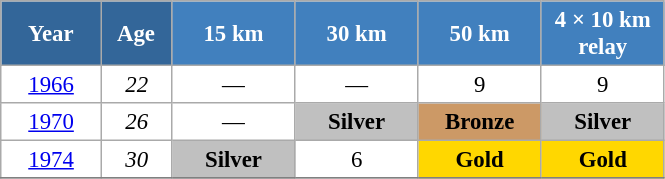<table class="wikitable" style="font-size:95%; text-align:center; border:grey solid 1px; border-collapse:collapse; background:#ffffff;">
<tr>
<th style="background-color:#369; color:white; width:60px;"> Year </th>
<th style="background-color:#369; color:white; width:40px;"> Age </th>
<th style="background-color:#4180be; color:white; width:75px;"> 15 km </th>
<th style="background-color:#4180be; color:white; width:75px;"> 30 km </th>
<th style="background-color:#4180be; color:white; width:75px;"> 50 km </th>
<th style="background-color:#4180be; color:white; width:75px;"> 4 × 10 km <br> relay </th>
</tr>
<tr>
<td><a href='#'>1966</a></td>
<td><em>22</em></td>
<td>—</td>
<td>—</td>
<td>9</td>
<td>9</td>
</tr>
<tr>
<td><a href='#'>1970</a></td>
<td><em>26</em></td>
<td>—</td>
<td style="background:silver;"><strong>Silver</strong></td>
<td bgcolor="cc9966"><strong>Bronze</strong></td>
<td style="background:silver;"><strong>Silver</strong></td>
</tr>
<tr>
<td><a href='#'>1974</a></td>
<td><em>30</em></td>
<td style="background:silver;"><strong>Silver</strong></td>
<td>6</td>
<td style="background:gold;"><strong>Gold</strong></td>
<td style="background:gold;"><strong>Gold</strong></td>
</tr>
<tr>
</tr>
</table>
